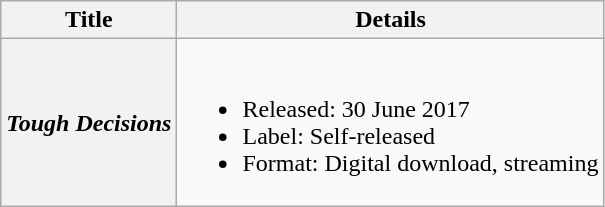<table class="wikitable plainrowheaders">
<tr>
<th>Title</th>
<th>Details</th>
</tr>
<tr>
<th Scope="row"><em>Tough Decisions</em></th>
<td><br><ul><li>Released: 30 June 2017</li><li>Label: Self-released</li><li>Format: Digital download, streaming</li></ul></td>
</tr>
</table>
